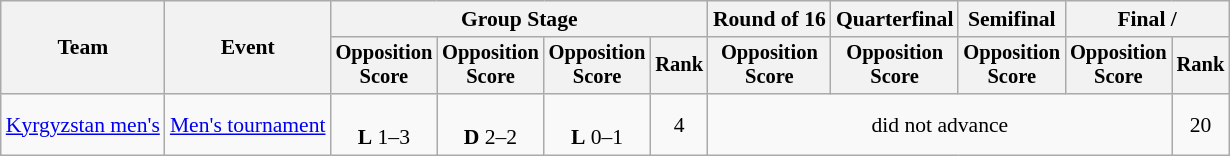<table class=wikitable style=font-size:90%;text-align:center>
<tr>
<th rowspan=2>Team</th>
<th rowspan=2>Event</th>
<th colspan=4>Group Stage</th>
<th>Round of 16</th>
<th>Quarterfinal</th>
<th>Semifinal</th>
<th colspan=2>Final / </th>
</tr>
<tr style=font-size:95%>
<th>Opposition<br>Score</th>
<th>Opposition<br>Score</th>
<th>Opposition<br>Score</th>
<th>Rank</th>
<th>Opposition<br>Score</th>
<th>Opposition<br>Score</th>
<th>Opposition<br>Score</th>
<th>Opposition<br>Score</th>
<th>Rank</th>
</tr>
<tr>
<td align=left><a href='#'>Kyrgyzstan men's</a></td>
<td align=left><a href='#'>Men's tournament</a></td>
<td><br><strong>L</strong> 1–3</td>
<td><br><strong>D</strong> 2–2</td>
<td><br><strong>L</strong> 0–1</td>
<td>4</td>
<td colspan=4>did not advance</td>
<td>20</td>
</tr>
</table>
